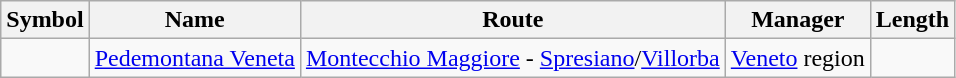<table class="wikitable">
<tr>
<th>Symbol</th>
<th>Name</th>
<th>Route</th>
<th>Manager</th>
<th>Length</th>
</tr>
<tr>
<td></td>
<td><a href='#'>Pedemontana Veneta</a></td>
<td><a href='#'>Montecchio Maggiore</a> - <a href='#'>Spresiano</a>/<a href='#'>Villorba</a></td>
<td><a href='#'>Veneto</a> region</td>
<td></td>
</tr>
</table>
